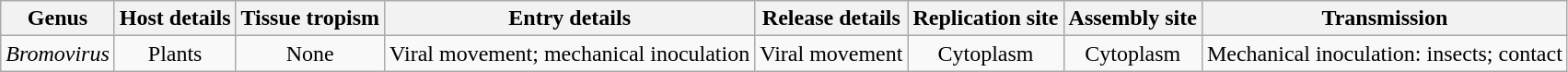<table class="wikitable sortable" style="text-align:center">
<tr>
<th>Genus</th>
<th>Host details</th>
<th>Tissue tropism</th>
<th>Entry details</th>
<th>Release details</th>
<th>Replication site</th>
<th>Assembly site</th>
<th>Transmission</th>
</tr>
<tr>
<td><em>Bromovirus</em></td>
<td>Plants</td>
<td>None</td>
<td>Viral movement; mechanical inoculation</td>
<td>Viral movement</td>
<td>Cytoplasm</td>
<td>Cytoplasm</td>
<td>Mechanical inoculation: insects; contact</td>
</tr>
</table>
